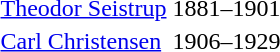<table>
<tr>
<td><a href='#'>Theodor Seistrup</a></td>
<td>1881–1901</td>
</tr>
<tr>
<td><a href='#'>Carl Christensen</a></td>
<td>1906–1929</td>
</tr>
</table>
